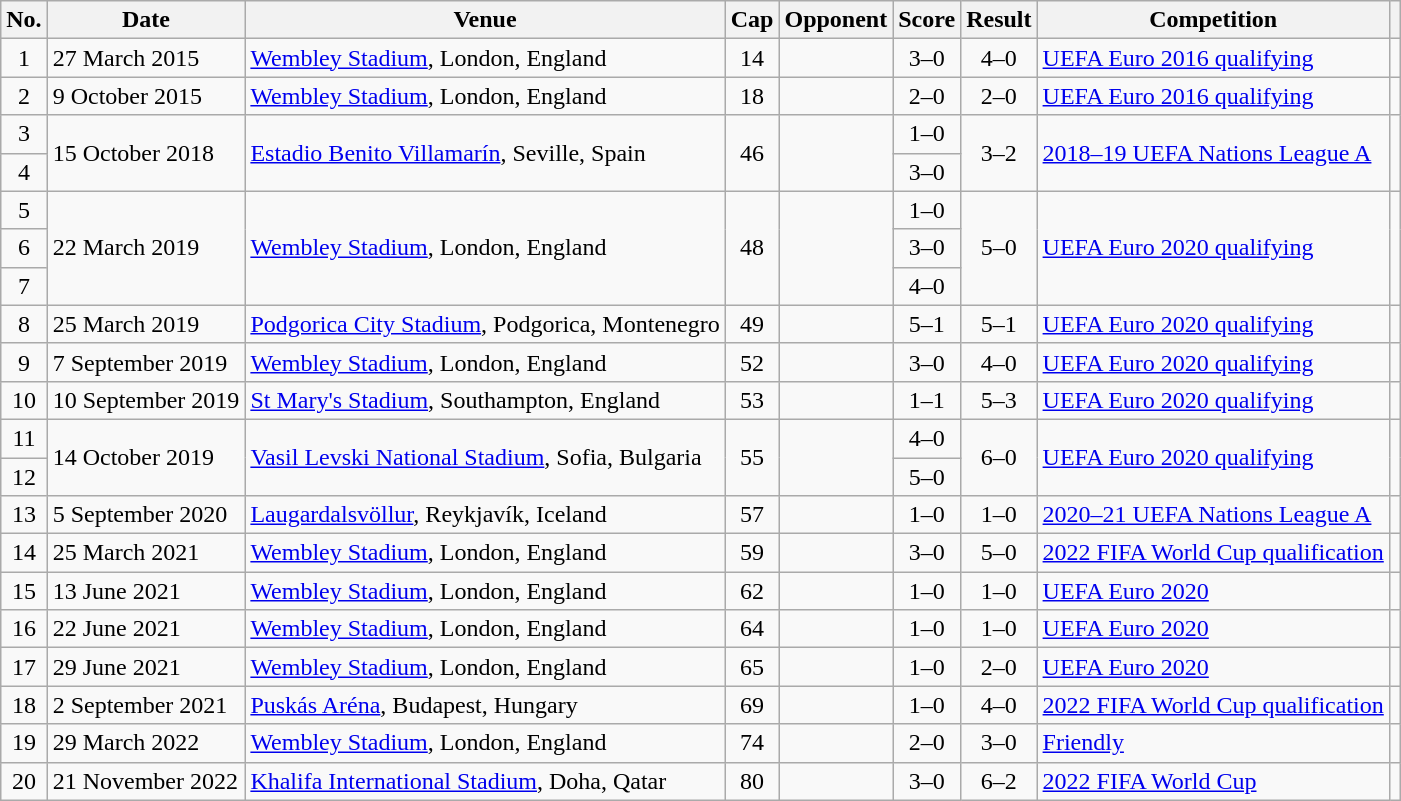<table class="wikitable sortable">
<tr>
<th scope="col">No.</th>
<th scope="col">Date</th>
<th scope="col">Venue</th>
<th scope="col">Cap</th>
<th scope="col">Opponent</th>
<th scope="col">Score</th>
<th scope="col">Result</th>
<th scope="col">Competition</th>
<th scope="col" class="unsortable"></th>
</tr>
<tr>
<td style="text-align: center;">1</td>
<td>27 March 2015</td>
<td><a href='#'>Wembley Stadium</a>, London, England</td>
<td style="text-align: center;">14</td>
<td></td>
<td style="text-align: center;">3–0</td>
<td style="text-align: center;">4–0</td>
<td><a href='#'>UEFA Euro 2016 qualifying</a></td>
<td style="text-align: center;"></td>
</tr>
<tr>
<td style="text-align: center;">2</td>
<td>9 October 2015</td>
<td><a href='#'>Wembley Stadium</a>, London, England</td>
<td style="text-align: center;">18</td>
<td></td>
<td style="text-align: center;">2–0</td>
<td style="text-align: center;">2–0</td>
<td><a href='#'>UEFA Euro 2016 qualifying</a></td>
<td style="text-align: center;"></td>
</tr>
<tr>
<td style="text-align: center;">3</td>
<td rowspan="2">15 October 2018</td>
<td rowspan="2"><a href='#'>Estadio Benito Villamarín</a>, Seville, Spain</td>
<td rowspan="2" style="text-align: center;">46</td>
<td rowspan="2"></td>
<td style="text-align: center;">1–0</td>
<td rowspan="2" style="text-align: center;">3–2</td>
<td rowspan="2"><a href='#'>2018–19 UEFA Nations League A</a></td>
<td rowspan="2" style="text-align: center;"></td>
</tr>
<tr>
<td style="text-align: center;">4</td>
<td style="text-align: center;">3–0</td>
</tr>
<tr>
<td style="text-align: center;">5</td>
<td rowspan="3">22 March 2019</td>
<td rowspan="3"><a href='#'>Wembley Stadium</a>, London, England</td>
<td rowspan="3" style="text-align: center;">48</td>
<td rowspan="3"></td>
<td style="text-align: center;">1–0</td>
<td rowspan="3" style="text-align: center;">5–0</td>
<td rowspan="3"><a href='#'>UEFA Euro 2020 qualifying</a></td>
<td rowspan="3" style="text-align: center;"></td>
</tr>
<tr>
<td style="text-align: center;">6</td>
<td style="text-align: center;">3–0</td>
</tr>
<tr>
<td style="text-align: center;">7</td>
<td style="text-align: center;">4–0</td>
</tr>
<tr>
<td style="text-align: center;">8</td>
<td>25 March 2019</td>
<td><a href='#'>Podgorica City Stadium</a>, Podgorica, Montenegro</td>
<td style="text-align: center;">49</td>
<td></td>
<td style="text-align: center;">5–1</td>
<td style="text-align: center;">5–1</td>
<td><a href='#'>UEFA Euro 2020 qualifying</a></td>
<td style="text-align: center;"></td>
</tr>
<tr>
<td style="text-align: center;">9</td>
<td>7 September 2019</td>
<td><a href='#'>Wembley Stadium</a>, London, England</td>
<td style="text-align: center;">52</td>
<td></td>
<td style="text-align: center;">3–0</td>
<td style="text-align: center;">4–0</td>
<td><a href='#'>UEFA Euro 2020 qualifying</a></td>
<td style="text-align: center;"></td>
</tr>
<tr>
<td style="text-align: center;">10</td>
<td>10 September 2019</td>
<td><a href='#'>St Mary's Stadium</a>, Southampton, England</td>
<td style="text-align: center;">53</td>
<td></td>
<td style="text-align: center;">1–1</td>
<td style="text-align: center;">5–3</td>
<td><a href='#'>UEFA Euro 2020 qualifying</a></td>
<td style="text-align: center;"></td>
</tr>
<tr>
<td style="text-align: center;">11</td>
<td rowspan="2">14 October 2019</td>
<td rowspan="2"><a href='#'>Vasil Levski National Stadium</a>, Sofia, Bulgaria</td>
<td rowspan="2" style="text-align: center;">55</td>
<td rowspan="2"></td>
<td style="text-align: center;">4–0</td>
<td rowspan="2" style="text-align: center;">6–0</td>
<td rowspan="2"><a href='#'>UEFA Euro 2020 qualifying</a></td>
<td rowspan="2" style="text-align: center;"></td>
</tr>
<tr>
<td style="text-align: center;">12</td>
<td style="text-align: center;">5–0</td>
</tr>
<tr>
<td style="text-align: center;">13</td>
<td>5 September 2020</td>
<td><a href='#'>Laugardalsvöllur</a>, Reykjavík, Iceland</td>
<td style="text-align: center;">57</td>
<td></td>
<td style="text-align: center;">1–0</td>
<td style="text-align: center;">1–0</td>
<td><a href='#'>2020–21 UEFA Nations League A</a></td>
<td style="text-align: center;"></td>
</tr>
<tr>
<td style="text-align: center;">14</td>
<td>25 March 2021</td>
<td><a href='#'>Wembley Stadium</a>, London, England</td>
<td style="text-align: center;">59</td>
<td></td>
<td style="text-align: center;">3–0</td>
<td style="text-align: center;">5–0</td>
<td><a href='#'>2022 FIFA World Cup qualification</a></td>
<td style="text-align: center;"></td>
</tr>
<tr>
<td style="text-align: center;">15</td>
<td>13 June 2021</td>
<td><a href='#'>Wembley Stadium</a>, London, England</td>
<td style="text-align: center;">62</td>
<td></td>
<td style="text-align: center;">1–0</td>
<td style="text-align: center;">1–0</td>
<td><a href='#'>UEFA Euro 2020</a></td>
<td style="text-align: center;"></td>
</tr>
<tr>
<td style="text-align: center;">16</td>
<td>22 June 2021</td>
<td><a href='#'>Wembley Stadium</a>, London, England</td>
<td style="text-align: center;">64</td>
<td></td>
<td style="text-align: center;">1–0</td>
<td style="text-align: center;">1–0</td>
<td><a href='#'>UEFA Euro 2020</a></td>
<td style="text-align: center;"></td>
</tr>
<tr>
<td style="text-align: center;">17</td>
<td>29 June 2021</td>
<td><a href='#'>Wembley Stadium</a>, London, England</td>
<td style="text-align: center;">65</td>
<td></td>
<td style="text-align: center;">1–0</td>
<td style="text-align: center;">2–0</td>
<td><a href='#'>UEFA Euro 2020</a></td>
<td style="text-align: center;"></td>
</tr>
<tr>
<td style="text-align: center;">18</td>
<td>2 September 2021</td>
<td><a href='#'>Puskás Aréna</a>, Budapest, Hungary</td>
<td style="text-align: center;">69</td>
<td></td>
<td style="text-align: center;">1–0</td>
<td style="text-align: center;">4–0</td>
<td><a href='#'>2022 FIFA World Cup qualification</a></td>
<td style="text-align: center;"></td>
</tr>
<tr>
<td style="text-align: center;">19</td>
<td>29 March 2022</td>
<td><a href='#'>Wembley Stadium</a>, London, England</td>
<td style="text-align: center;">74</td>
<td></td>
<td style="text-align: center;">2–0</td>
<td style="text-align: center;">3–0</td>
<td><a href='#'>Friendly</a></td>
<td style="text-align: center;"></td>
</tr>
<tr>
<td style="text-align: center;">20</td>
<td>21 November 2022</td>
<td><a href='#'>Khalifa International Stadium</a>, Doha, Qatar</td>
<td style="text-align: center;">80</td>
<td></td>
<td style="text-align: center;">3–0</td>
<td style="text-align: center;">6–2</td>
<td><a href='#'>2022 FIFA World Cup</a></td>
<td style="text-align: center;"></td>
</tr>
</table>
